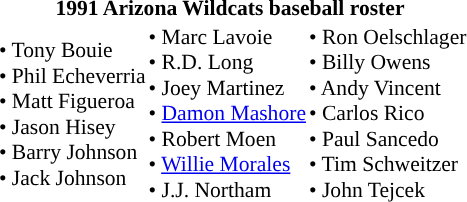<table class="toccolours" style="border-collapse:collapse; font-size:90%;">
<tr>
<th colspan="9">1991 Arizona Wildcats baseball roster</th>
</tr>
<tr>
<td width="03"> </td>
<td valign="top"></td>
<td>• Tony Bouie<br>• Phil Echeverria<br>• Matt Figueroa<br>• Jason Hisey<br>• Barry Johnson<br>• Jack Johnson</td>
<td>• Marc Lavoie<br>• R.D. Long<br>• Joey Martinez<br>• <a href='#'>Damon Mashore</a><br>• Robert Moen<br>• <a href='#'>Willie Morales</a><br>• J.J. Northam</td>
<td>• Ron Oelschlager<br>• Billy Owens<br>• Andy Vincent<br>• Carlos Rico<br>• Paul Sancedo<br>• Tim Schweitzer<br>• John Tejcek</td>
<td></td>
<td></td>
</tr>
</table>
